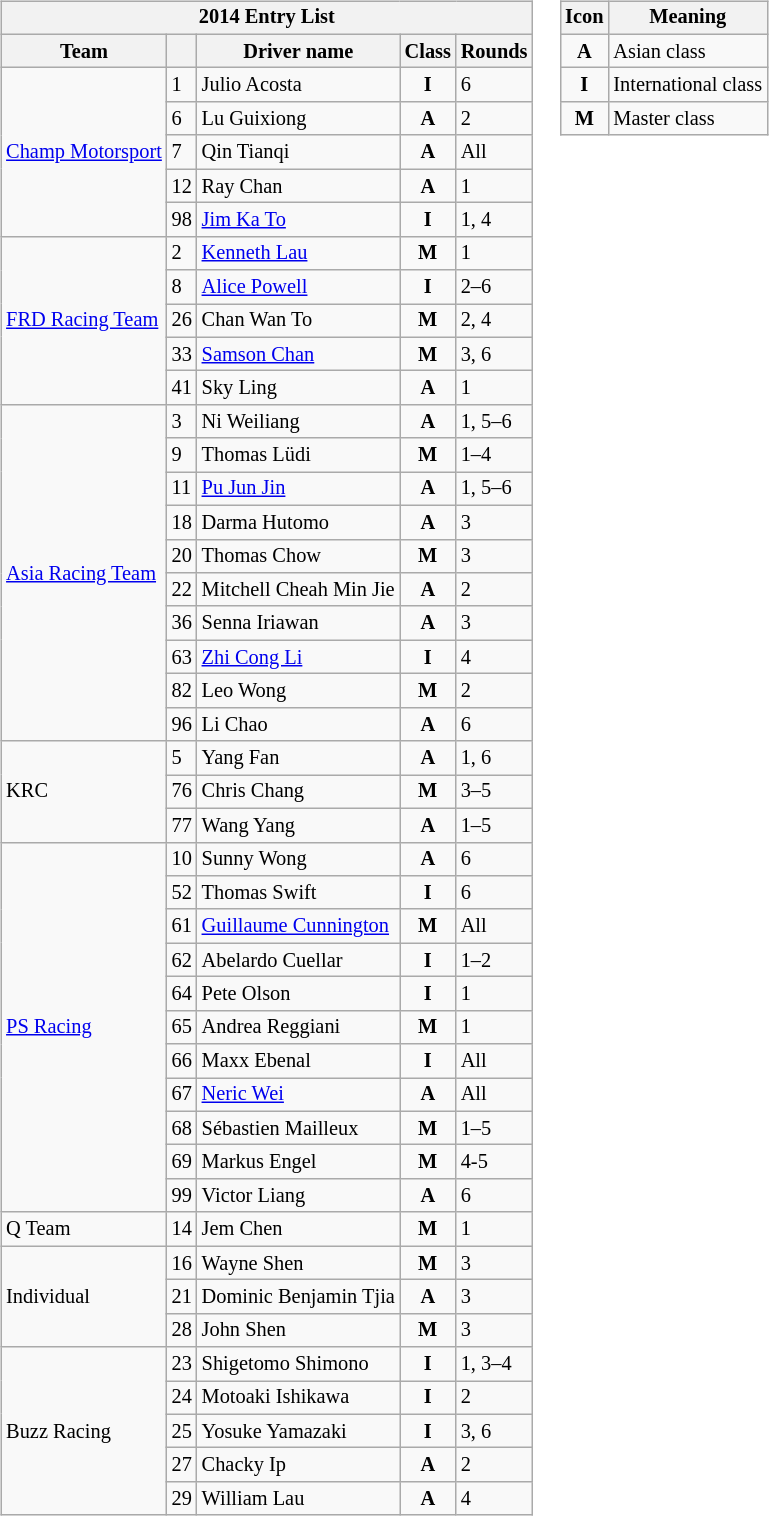<table>
<tr>
<td><br><table class="wikitable" style="font-size: 85%;">
<tr>
<th colspan=5>2014 Entry List</th>
</tr>
<tr>
<th>Team</th>
<th></th>
<th>Driver name</th>
<th>Class</th>
<th>Rounds</th>
</tr>
<tr>
<td rowspan=5><a href='#'>Champ Motorsport</a></td>
<td>1</td>
<td> Julio Acosta</td>
<td align="center"><strong><span>I</span></strong></td>
<td>6</td>
</tr>
<tr>
<td>6</td>
<td> Lu Guixiong</td>
<td align="center"><strong><span>A</span></strong></td>
<td>2</td>
</tr>
<tr>
<td>7</td>
<td> Qin Tianqi</td>
<td align="center"><strong><span>A</span></strong></td>
<td>All</td>
</tr>
<tr>
<td>12</td>
<td> Ray Chan</td>
<td align="center"><strong><span>A</span></strong></td>
<td>1</td>
</tr>
<tr>
<td>98</td>
<td> <a href='#'>Jim Ka To</a></td>
<td align="center"><strong><span>I</span></strong></td>
<td>1, 4</td>
</tr>
<tr>
<td rowspan=5><a href='#'>FRD Racing Team</a></td>
<td>2</td>
<td> <a href='#'>Kenneth Lau</a></td>
<td align="center"><strong><span>M</span></strong></td>
<td>1</td>
</tr>
<tr>
<td>8</td>
<td> <a href='#'>Alice Powell</a></td>
<td align="center"><strong><span>I</span></strong></td>
<td>2–6</td>
</tr>
<tr>
<td>26</td>
<td> Chan Wan To</td>
<td align="center"><strong><span>M</span></strong></td>
<td>2, 4</td>
</tr>
<tr>
<td>33</td>
<td> <a href='#'>Samson Chan</a></td>
<td align="center"><strong><span>M</span></strong></td>
<td>3, 6</td>
</tr>
<tr>
<td>41</td>
<td> Sky Ling</td>
<td align="center"><strong><span>A</span></strong></td>
<td>1</td>
</tr>
<tr>
<td rowspan=10><a href='#'>Asia Racing Team</a></td>
<td>3</td>
<td> Ni Weiliang</td>
<td align="center"><strong><span>A</span></strong></td>
<td>1, 5–6</td>
</tr>
<tr>
<td>9</td>
<td> Thomas Lüdi</td>
<td align="center"><strong><span>M</span></strong></td>
<td>1–4</td>
</tr>
<tr>
<td>11</td>
<td> <a href='#'>Pu Jun Jin</a></td>
<td align="center"><strong><span>A</span></strong></td>
<td>1, 5–6</td>
</tr>
<tr>
<td>18</td>
<td> Darma Hutomo</td>
<td align="center"><strong><span>A</span></strong></td>
<td>3</td>
</tr>
<tr>
<td>20</td>
<td> Thomas Chow</td>
<td align="center"><strong><span>M</span></strong></td>
<td>3</td>
</tr>
<tr>
<td>22</td>
<td> Mitchell Cheah Min Jie</td>
<td align="center"><strong><span>A</span></strong></td>
<td>2</td>
</tr>
<tr>
<td>36</td>
<td> Senna Iriawan</td>
<td align="center"><strong><span>A</span></strong></td>
<td>3</td>
</tr>
<tr>
<td>63</td>
<td> <a href='#'>Zhi Cong Li</a></td>
<td align="center"><strong><span>I</span></strong></td>
<td>4</td>
</tr>
<tr>
<td>82</td>
<td> Leo Wong</td>
<td align="center"><strong><span>M</span></strong></td>
<td>2</td>
</tr>
<tr>
<td>96</td>
<td> Li Chao</td>
<td align="center"><strong><span>A</span></strong></td>
<td>6</td>
</tr>
<tr>
<td rowspan=3>KRC</td>
<td>5</td>
<td> Yang Fan</td>
<td align="center"><strong><span>A</span></strong></td>
<td>1, 6</td>
</tr>
<tr>
<td>76</td>
<td> Chris Chang</td>
<td align="center"><strong><span>M</span></strong></td>
<td>3–5</td>
</tr>
<tr>
<td>77</td>
<td> Wang Yang</td>
<td align="center"><strong><span>A</span></strong></td>
<td>1–5</td>
</tr>
<tr>
<td rowspan=11><a href='#'>PS Racing</a></td>
<td>10</td>
<td> Sunny Wong</td>
<td align="center"><strong><span>A</span></strong></td>
<td>6</td>
</tr>
<tr>
<td>52</td>
<td> Thomas Swift</td>
<td align="center"><strong><span>I</span></strong></td>
<td>6</td>
</tr>
<tr>
<td>61</td>
<td> <a href='#'>Guillaume Cunnington</a></td>
<td align="center"><strong><span>M</span></strong></td>
<td>All</td>
</tr>
<tr>
<td>62</td>
<td> Abelardo Cuellar</td>
<td align="center"><strong><span>I</span></strong></td>
<td>1–2</td>
</tr>
<tr>
<td>64</td>
<td> Pete Olson</td>
<td align="center"><strong><span>I</span></strong></td>
<td>1</td>
</tr>
<tr>
<td>65</td>
<td> Andrea Reggiani</td>
<td align="center"><strong><span>M</span></strong></td>
<td>1</td>
</tr>
<tr>
<td>66</td>
<td> Maxx Ebenal</td>
<td align="center"><strong><span>I</span></strong></td>
<td>All</td>
</tr>
<tr>
<td>67</td>
<td> <a href='#'>Neric Wei</a></td>
<td align="center"><strong><span>A</span></strong></td>
<td>All</td>
</tr>
<tr>
<td>68</td>
<td> Sébastien Mailleux</td>
<td align="center"><strong><span>M</span></strong></td>
<td>1–5</td>
</tr>
<tr>
<td>69</td>
<td> Markus Engel</td>
<td align="center"><strong><span>M</span></strong></td>
<td>4-5</td>
</tr>
<tr>
<td>99</td>
<td> Victor Liang</td>
<td align="center"><strong><span>A</span></strong></td>
<td>6</td>
</tr>
<tr>
<td>Q Team</td>
<td>14</td>
<td> Jem Chen</td>
<td align="center"><strong><span>M</span></strong></td>
<td>1</td>
</tr>
<tr>
<td rowspan=3>Individual</td>
<td>16</td>
<td> Wayne Shen</td>
<td align="center"><strong><span>M</span></strong></td>
<td>3</td>
</tr>
<tr>
<td>21</td>
<td> Dominic Benjamin Tjia</td>
<td align="center"><strong><span>A</span></strong></td>
<td>3</td>
</tr>
<tr>
<td>28</td>
<td> John Shen</td>
<td align="center"><strong><span>M</span></strong></td>
<td>3</td>
</tr>
<tr>
<td rowspan=5>Buzz Racing</td>
<td>23</td>
<td> Shigetomo Shimono</td>
<td align="center"><strong><span>I</span></strong></td>
<td>1, 3–4</td>
</tr>
<tr>
<td>24</td>
<td> Motoaki Ishikawa</td>
<td align="center"><strong><span>I</span></strong></td>
<td>2</td>
</tr>
<tr>
<td>25</td>
<td> Yosuke Yamazaki</td>
<td align="center"><strong><span>I</span></strong></td>
<td>3, 6</td>
</tr>
<tr>
<td>27</td>
<td> Chacky Ip</td>
<td align="center"><strong><span>A</span></strong></td>
<td>2</td>
</tr>
<tr>
<td>29</td>
<td> William Lau</td>
<td align="center"><strong><span>A</span></strong></td>
<td>4</td>
</tr>
</table>
</td>
<td valign="top"><br><table align="right" class="wikitable" style="font-size: 85%;">
<tr>
<th>Icon</th>
<th>Meaning</th>
</tr>
<tr>
<td align="center"><strong><span>A</span></strong></td>
<td>Asian class</td>
</tr>
<tr>
<td align="center"><strong><span>I</span></strong></td>
<td>International class</td>
</tr>
<tr>
<td align="center"><strong><span>M</span></strong></td>
<td>Master class</td>
</tr>
</table>
</td>
</tr>
</table>
